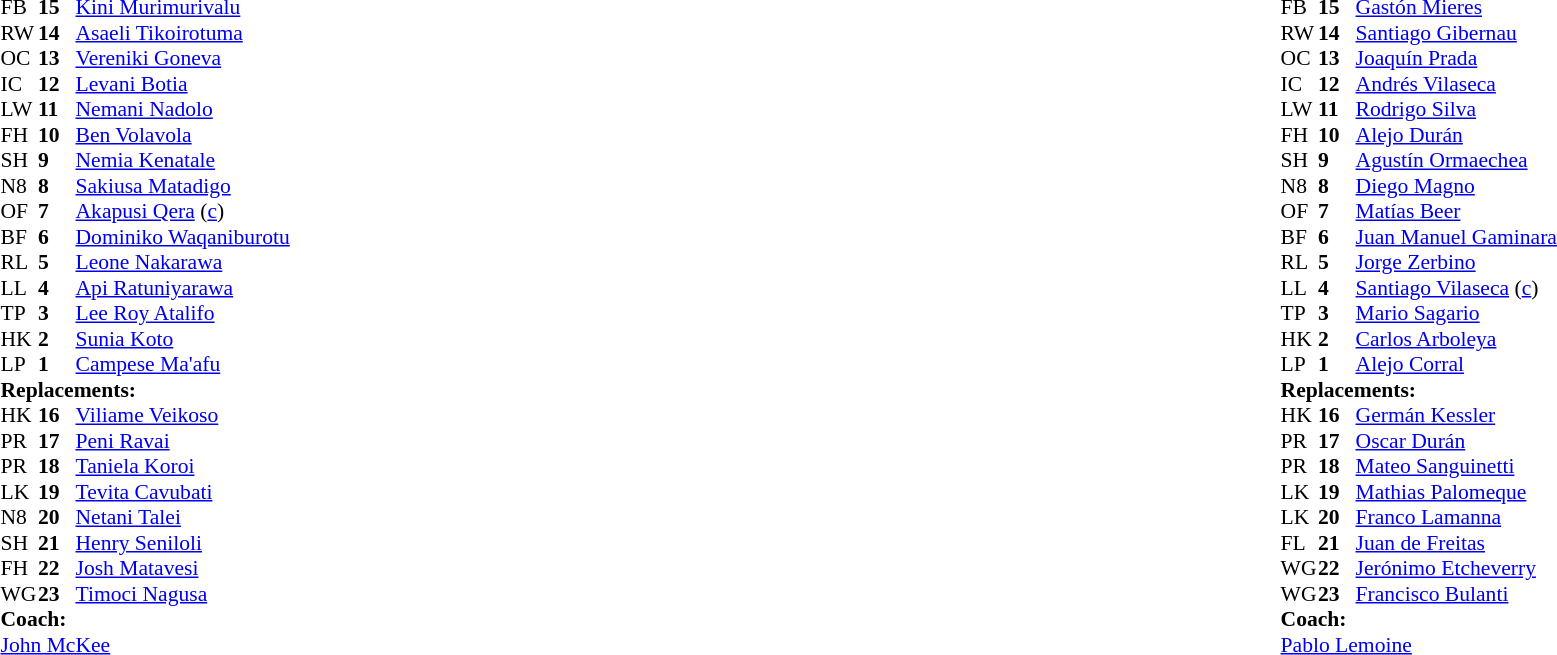<table style="width:100%">
<tr>
<td style="vertical-align:top; width:50%"><br><table style="font-size: 90%" cellspacing="0" cellpadding="0">
<tr>
<th width="25"></th>
<th width="25"></th>
</tr>
<tr>
<td>FB</td>
<td><strong>15</strong></td>
<td><a href='#'>Kini Murimurivalu</a></td>
</tr>
<tr>
<td>RW</td>
<td><strong>14</strong></td>
<td><a href='#'>Asaeli Tikoirotuma</a></td>
</tr>
<tr>
<td>OC</td>
<td><strong>13</strong></td>
<td><a href='#'>Vereniki Goneva</a></td>
<td></td>
<td></td>
</tr>
<tr>
<td>IC</td>
<td><strong>12</strong></td>
<td><a href='#'>Levani Botia</a></td>
</tr>
<tr>
<td>LW</td>
<td><strong>11</strong></td>
<td><a href='#'>Nemani Nadolo</a></td>
</tr>
<tr>
<td>FH</td>
<td><strong>10</strong></td>
<td><a href='#'>Ben Volavola</a></td>
<td></td>
<td></td>
</tr>
<tr>
<td>SH</td>
<td><strong>9</strong></td>
<td><a href='#'>Nemia Kenatale</a></td>
<td></td>
<td></td>
</tr>
<tr>
<td>N8</td>
<td><strong>8</strong></td>
<td><a href='#'>Sakiusa Matadigo</a></td>
<td></td>
<td></td>
</tr>
<tr>
<td>OF</td>
<td><strong>7</strong></td>
<td><a href='#'>Akapusi Qera</a> (<a href='#'>c</a>)</td>
</tr>
<tr>
<td>BF</td>
<td><strong>6</strong></td>
<td><a href='#'>Dominiko Waqaniburotu</a></td>
<td></td>
<td></td>
<td></td>
</tr>
<tr>
<td>RL</td>
<td><strong>5</strong></td>
<td><a href='#'>Leone Nakarawa</a></td>
</tr>
<tr>
<td>LL</td>
<td><strong>4</strong></td>
<td><a href='#'>Api Ratuniyarawa</a></td>
<td></td>
<td></td>
</tr>
<tr>
<td>TP</td>
<td><strong>3</strong></td>
<td><a href='#'>Lee Roy Atalifo</a></td>
<td></td>
<td></td>
</tr>
<tr>
<td>HK</td>
<td><strong>2</strong></td>
<td><a href='#'>Sunia Koto</a></td>
<td></td>
<td></td>
</tr>
<tr>
<td>LP</td>
<td><strong>1</strong></td>
<td><a href='#'>Campese Ma'afu</a></td>
<td></td>
<td></td>
<td></td>
</tr>
<tr>
<td colspan=3><strong>Replacements:</strong></td>
</tr>
<tr>
<td>HK</td>
<td><strong>16</strong></td>
<td><a href='#'>Viliame Veikoso</a></td>
<td></td>
<td></td>
</tr>
<tr>
<td>PR</td>
<td><strong>17</strong></td>
<td><a href='#'>Peni Ravai</a></td>
<td></td>
<td></td>
</tr>
<tr>
<td>PR</td>
<td><strong>18</strong></td>
<td><a href='#'>Taniela Koroi</a></td>
<td></td>
<td></td>
</tr>
<tr>
<td>LK</td>
<td><strong>19</strong></td>
<td><a href='#'>Tevita Cavubati</a></td>
<td></td>
<td></td>
</tr>
<tr>
<td>N8</td>
<td><strong>20</strong></td>
<td><a href='#'>Netani Talei</a></td>
<td></td>
<td></td>
</tr>
<tr>
<td>SH</td>
<td><strong>21</strong></td>
<td><a href='#'>Henry Seniloli</a></td>
<td></td>
<td></td>
</tr>
<tr>
<td>FH</td>
<td><strong>22</strong></td>
<td><a href='#'>Josh Matavesi</a></td>
<td></td>
<td></td>
</tr>
<tr>
<td>WG</td>
<td><strong>23</strong></td>
<td><a href='#'>Timoci Nagusa</a></td>
<td></td>
<td></td>
</tr>
<tr>
<td colspan=3><strong>Coach:</strong></td>
</tr>
<tr>
<td colspan="4"> <a href='#'>John McKee</a></td>
</tr>
</table>
</td>
<td style="vertical-align:top"></td>
<td style="vertical-align:top; width:50%"><br><table style="font-size: 90%" cellspacing="0" cellpadding="0" align="center">
<tr>
<th width="25"></th>
<th width="25"></th>
</tr>
<tr>
<td>FB</td>
<td><strong>15</strong></td>
<td><a href='#'>Gastón Mieres</a></td>
</tr>
<tr>
<td>RW</td>
<td><strong>14</strong></td>
<td><a href='#'>Santiago Gibernau</a></td>
<td></td>
<td></td>
</tr>
<tr>
<td>OC</td>
<td><strong>13</strong></td>
<td><a href='#'>Joaquín Prada</a></td>
</tr>
<tr>
<td>IC</td>
<td><strong>12</strong></td>
<td><a href='#'>Andrés Vilaseca</a></td>
</tr>
<tr>
<td>LW</td>
<td><strong>11</strong></td>
<td><a href='#'>Rodrigo Silva</a></td>
</tr>
<tr>
<td>FH</td>
<td><strong>10</strong></td>
<td><a href='#'>Alejo Durán</a></td>
<td></td>
<td></td>
</tr>
<tr>
<td>SH</td>
<td><strong>9</strong></td>
<td><a href='#'>Agustín Ormaechea</a></td>
<td></td>
</tr>
<tr>
<td>N8</td>
<td><strong>8</strong></td>
<td><a href='#'>Diego Magno</a></td>
</tr>
<tr>
<td>OF</td>
<td><strong>7</strong></td>
<td><a href='#'>Matías Beer</a></td>
<td></td>
<td></td>
</tr>
<tr>
<td>BF</td>
<td><strong>6</strong></td>
<td><a href='#'>Juan Manuel Gaminara</a></td>
<td></td>
<td></td>
</tr>
<tr>
<td>RL</td>
<td><strong>5</strong></td>
<td><a href='#'>Jorge Zerbino</a></td>
<td></td>
<td></td>
</tr>
<tr>
<td>LL</td>
<td><strong>4</strong></td>
<td><a href='#'>Santiago Vilaseca</a> (<a href='#'>c</a>)</td>
</tr>
<tr>
<td>TP</td>
<td><strong>3</strong></td>
<td><a href='#'>Mario Sagario</a></td>
<td></td>
<td></td>
</tr>
<tr>
<td>HK</td>
<td><strong>2</strong></td>
<td><a href='#'>Carlos Arboleya</a></td>
</tr>
<tr>
<td>LP</td>
<td><strong>1</strong></td>
<td><a href='#'>Alejo Corral</a></td>
<td></td>
<td></td>
</tr>
<tr>
<td colspan=3><strong>Replacements:</strong></td>
</tr>
<tr>
<td>HK</td>
<td><strong>16</strong></td>
<td><a href='#'>Germán Kessler</a></td>
</tr>
<tr>
<td>PR</td>
<td><strong>17</strong></td>
<td><a href='#'>Oscar Durán</a></td>
<td></td>
<td></td>
</tr>
<tr>
<td>PR</td>
<td><strong>18</strong></td>
<td><a href='#'>Mateo Sanguinetti</a></td>
<td></td>
<td></td>
</tr>
<tr>
<td>LK</td>
<td><strong>19</strong></td>
<td><a href='#'>Mathias Palomeque</a></td>
<td></td>
<td></td>
</tr>
<tr>
<td>LK</td>
<td><strong>20</strong></td>
<td><a href='#'>Franco Lamanna</a></td>
<td></td>
<td></td>
</tr>
<tr>
<td>FL</td>
<td><strong>21</strong></td>
<td><a href='#'>Juan de Freitas</a></td>
<td></td>
<td></td>
</tr>
<tr>
<td>WG</td>
<td><strong>22</strong></td>
<td><a href='#'>Jerónimo Etcheverry</a></td>
<td></td>
<td></td>
</tr>
<tr>
<td>WG</td>
<td><strong>23</strong></td>
<td><a href='#'>Francisco Bulanti</a></td>
<td></td>
<td></td>
</tr>
<tr>
<td colspan=3><strong>Coach:</strong></td>
</tr>
<tr>
<td colspan="4"> <a href='#'>Pablo Lemoine</a></td>
</tr>
</table>
</td>
</tr>
</table>
